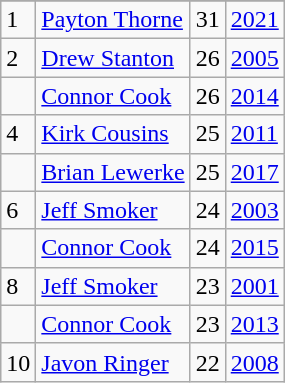<table class="wikitable">
<tr>
</tr>
<tr>
<td>1</td>
<td><a href='#'>Payton Thorne</a></td>
<td><abbr>31</abbr></td>
<td><a href='#'>2021</a></td>
</tr>
<tr>
<td>2</td>
<td><a href='#'>Drew Stanton</a></td>
<td><abbr>26</abbr></td>
<td><a href='#'>2005</a></td>
</tr>
<tr>
<td></td>
<td><a href='#'>Connor Cook</a></td>
<td><abbr>26</abbr></td>
<td><a href='#'>2014</a></td>
</tr>
<tr>
<td>4</td>
<td><a href='#'>Kirk Cousins</a></td>
<td><abbr>25</abbr></td>
<td><a href='#'>2011</a></td>
</tr>
<tr>
<td></td>
<td><a href='#'>Brian Lewerke</a></td>
<td><abbr>25</abbr></td>
<td><a href='#'>2017</a></td>
</tr>
<tr>
<td>6</td>
<td><a href='#'>Jeff Smoker</a></td>
<td><abbr>24</abbr></td>
<td><a href='#'>2003</a></td>
</tr>
<tr>
<td></td>
<td><a href='#'>Connor Cook</a></td>
<td><abbr>24</abbr></td>
<td><a href='#'>2015</a></td>
</tr>
<tr>
<td>8</td>
<td><a href='#'>Jeff Smoker</a></td>
<td><abbr>23</abbr></td>
<td><a href='#'>2001</a></td>
</tr>
<tr>
<td></td>
<td><a href='#'>Connor Cook</a></td>
<td><abbr>23</abbr></td>
<td><a href='#'>2013</a></td>
</tr>
<tr>
<td>10</td>
<td><a href='#'>Javon Ringer</a></td>
<td><abbr>22</abbr></td>
<td><a href='#'>2008</a></td>
</tr>
</table>
